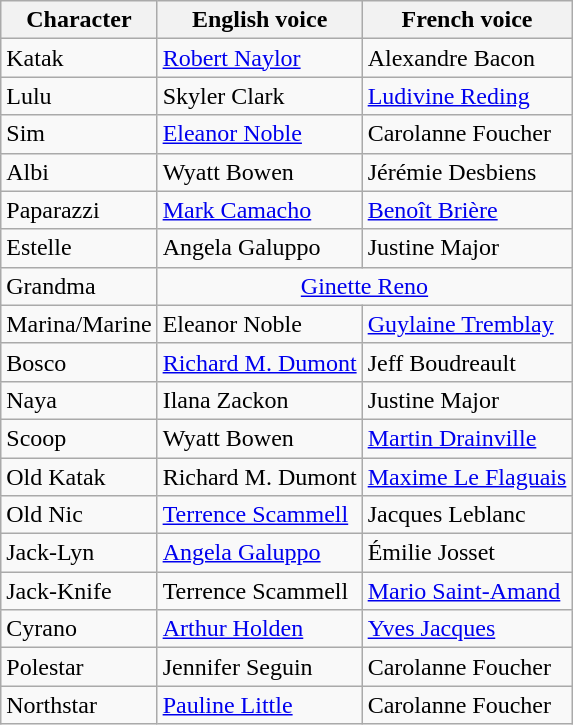<table class="wikitable plainrowheaders sortable">
<tr>
<th>Character</th>
<th>English voice</th>
<th>French voice</th>
</tr>
<tr>
<td>Katak</td>
<td><a href='#'>Robert Naylor</a></td>
<td>Alexandre Bacon</td>
</tr>
<tr>
<td>Lulu</td>
<td>Skyler Clark</td>
<td><a href='#'>Ludivine Reding</a></td>
</tr>
<tr>
<td>Sim</td>
<td><a href='#'>Eleanor Noble</a></td>
<td>Carolanne Foucher</td>
</tr>
<tr>
<td>Albi</td>
<td>Wyatt Bowen</td>
<td>Jérémie Desbiens</td>
</tr>
<tr>
<td>Paparazzi</td>
<td><a href='#'>Mark Camacho</a></td>
<td><a href='#'>Benoît Brière</a></td>
</tr>
<tr>
<td>Estelle</td>
<td>Angela Galuppo</td>
<td>Justine Major</td>
</tr>
<tr>
<td>Grandma</td>
<td colspan=2 align=center><a href='#'>Ginette Reno</a></td>
</tr>
<tr>
<td>Marina/Marine</td>
<td>Eleanor Noble</td>
<td><a href='#'>Guylaine Tremblay</a></td>
</tr>
<tr>
<td>Bosco</td>
<td><a href='#'>Richard M. Dumont</a></td>
<td>Jeff Boudreault</td>
</tr>
<tr>
<td>Naya</td>
<td>Ilana Zackon</td>
<td>Justine Major</td>
</tr>
<tr>
<td>Scoop</td>
<td>Wyatt Bowen</td>
<td><a href='#'>Martin Drainville</a></td>
</tr>
<tr>
<td>Old Katak</td>
<td>Richard M. Dumont</td>
<td><a href='#'>Maxime Le Flaguais</a></td>
</tr>
<tr>
<td>Old Nic</td>
<td><a href='#'>Terrence Scammell</a></td>
<td>Jacques Leblanc</td>
</tr>
<tr>
<td>Jack-Lyn</td>
<td><a href='#'>Angela Galuppo</a></td>
<td>Émilie Josset</td>
</tr>
<tr>
<td>Jack-Knife</td>
<td>Terrence Scammell</td>
<td><a href='#'>Mario Saint-Amand</a></td>
</tr>
<tr>
<td>Cyrano</td>
<td><a href='#'>Arthur Holden</a></td>
<td><a href='#'>Yves Jacques</a></td>
</tr>
<tr>
<td>Polestar</td>
<td>Jennifer Seguin</td>
<td>Carolanne Foucher</td>
</tr>
<tr>
<td>Northstar</td>
<td><a href='#'>Pauline Little</a></td>
<td>Carolanne Foucher</td>
</tr>
</table>
